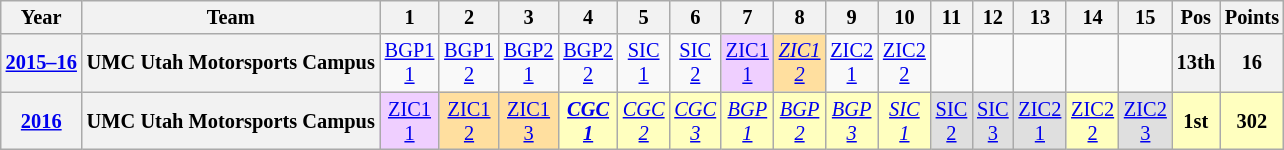<table class="wikitable" style="text-align:center; font-size:85%">
<tr>
<th>Year</th>
<th>Team</th>
<th>1</th>
<th>2</th>
<th>3</th>
<th>4</th>
<th>5</th>
<th>6</th>
<th>7</th>
<th>8</th>
<th>9</th>
<th>10</th>
<th>11</th>
<th>12</th>
<th>13</th>
<th>14</th>
<th>15</th>
<th>Pos</th>
<th>Points</th>
</tr>
<tr>
<th><a href='#'>2015–16</a></th>
<th>UMC Utah Motorsports Campus</th>
<td style="background:#;"><a href='#'>BGP1<br>1</a></td>
<td style="background:#;"><a href='#'>BGP1<br>2</a></td>
<td style="background:#;"><a href='#'>BGP2<br>1</a></td>
<td style="background:#;"><a href='#'>BGP2<br>2</a></td>
<td style="background:#;"><a href='#'>SIC<br>1</a></td>
<td style="background:#;"><a href='#'>SIC<br>2</a></td>
<td style="background:#EFCFFF;"><a href='#'>ZIC1<br>1</a><br></td>
<td style="background:#FFDF9F;"><em><a href='#'>ZIC1<br>2</a></em><br></td>
<td style="background:#;"><a href='#'>ZIC2<br>1</a></td>
<td style="background:#;"><a href='#'>ZIC2<br>2</a></td>
<td></td>
<td></td>
<td></td>
<td></td>
<td></td>
<th>13th</th>
<th>16</th>
</tr>
<tr>
<th><a href='#'>2016</a></th>
<th>UMC Utah Motorsports Campus</th>
<td style="background:#EFCFFF;"><a href='#'>ZIC1<br>1</a><br></td>
<td style="background:#FFDF9F;"><a href='#'>ZIC1<br>2</a><br></td>
<td style="background:#FFDF9F;"><a href='#'>ZIC1<br>3</a><br></td>
<td style="background:#FFFFBF;"><strong><em><a href='#'>CGC<br>1</a></em></strong><br></td>
<td style="background:#FFFFBF;"><em><a href='#'>CGC<br>2</a></em><br></td>
<td style="background:#FFFFBF;"><em><a href='#'>CGC<br>3</a></em><br></td>
<td style="background:#FFFFBF;"><em><a href='#'>BGP<br>1</a></em><br></td>
<td style="background:#FFFFBF;"><em><a href='#'>BGP<br>2</a></em><br></td>
<td style="background:#FFFFBF;"><em><a href='#'>BGP<br>3</a></em><br></td>
<td style="background:#FFFFBF;"><em><a href='#'>SIC<br>1</a></em><br></td>
<td style="background:#DFDFDF;"><a href='#'>SIC<br>2</a><br></td>
<td style="background:#DFDFDF;"><a href='#'>SIC<br>3</a><br></td>
<td style="background:#DFDFDF;"><a href='#'>ZIC2<br>1</a><br></td>
<td style="background:#FFFFBF;"><a href='#'>ZIC2<br>2</a><br></td>
<td style="background:#DFDFDF;"><a href='#'>ZIC2<br>3</a><br></td>
<th style="background:#FFFFBF;">1st</th>
<th style="background:#FFFFBF;">302</th>
</tr>
</table>
